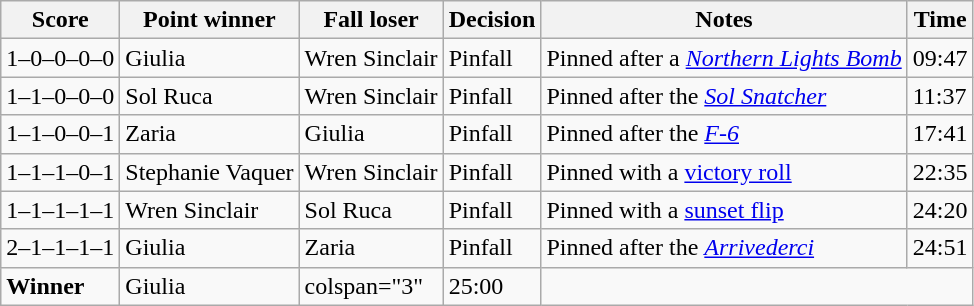<table class="wikitable">
<tr>
<th>Score</th>
<th>Point winner</th>
<th>Fall loser</th>
<th>Decision</th>
<th>Notes</th>
<th>Time</th>
</tr>
<tr>
<td>1–0–0–0–0</td>
<td>Giulia</td>
<td>Wren Sinclair</td>
<td>Pinfall</td>
<td>Pinned after a <em><a href='#'>Northern Lights Bomb</a></em></td>
<td>09:47</td>
</tr>
<tr>
<td>1–1–0–0–0</td>
<td>Sol Ruca</td>
<td>Wren Sinclair</td>
<td>Pinfall</td>
<td>Pinned after the <em><a href='#'>Sol Snatcher</a></em></td>
<td>11:37</td>
</tr>
<tr>
<td>1–1–0–0–1</td>
<td>Zaria</td>
<td>Giulia</td>
<td>Pinfall</td>
<td>Pinned after the <em><a href='#'>F-6</a></em></td>
<td>17:41</td>
</tr>
<tr>
<td>1–1–1–0–1</td>
<td>Stephanie Vaquer</td>
<td>Wren Sinclair</td>
<td>Pinfall</td>
<td>Pinned with a <a href='#'>victory roll</a></td>
<td>22:35</td>
</tr>
<tr>
<td>1–1–1–1–1</td>
<td>Wren Sinclair</td>
<td>Sol Ruca</td>
<td>Pinfall</td>
<td>Pinned with a <a href='#'>sunset flip</a></td>
<td>24:20</td>
</tr>
<tr>
<td>2–1–1–1–1</td>
<td>Giulia</td>
<td>Zaria</td>
<td>Pinfall</td>
<td>Pinned after the <em><a href='#'>Arrivederci</a></em></td>
<td>24:51</td>
</tr>
<tr>
<td><strong>Winner</strong></td>
<td>Giulia</td>
<td>colspan="3" </td>
<td>25:00</td>
</tr>
</table>
